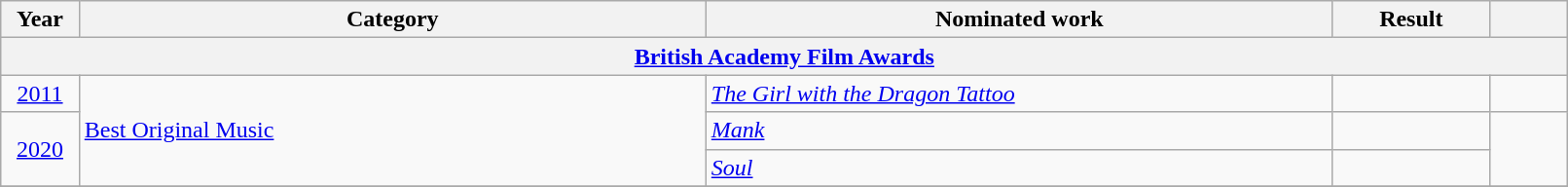<table class="wikitable" style="width:85%;">
<tr>
<th width=5%>Year</th>
<th style="width:40%;">Category</th>
<th style="width:40%;">Nominated work</th>
<th style="width:10%;">Result</th>
<th width=5%></th>
</tr>
<tr>
<th colspan=5><a href='#'>British Academy Film Awards</a></th>
</tr>
<tr>
<td style="text-align:center;"><a href='#'>2011</a></td>
<td rowspan="3"><a href='#'>Best Original Music</a></td>
<td><em><a href='#'>The Girl with the Dragon Tattoo</a></em></td>
<td></td>
<td style="text-align:center;"></td>
</tr>
<tr>
<td rowspan="2" style="text-align:center;"><a href='#'>2020</a></td>
<td><em><a href='#'>Mank</a></em></td>
<td></td>
<td rowspan="2" style="text-align:center;"></td>
</tr>
<tr>
<td><em><a href='#'>Soul</a></em></td>
<td></td>
</tr>
<tr>
</tr>
</table>
